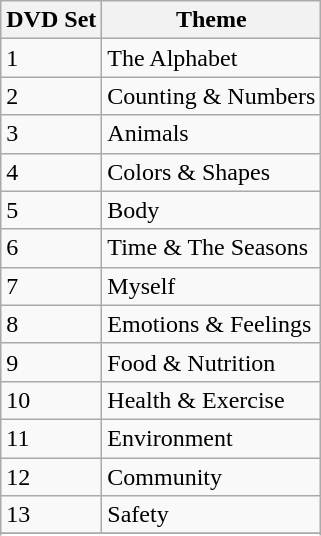<table class="wikitable">
<tr>
<th>DVD Set</th>
<th>Theme</th>
</tr>
<tr>
<td>1</td>
<td>The Alphabet</td>
</tr>
<tr>
<td>2</td>
<td>Counting & Numbers</td>
</tr>
<tr>
<td>3</td>
<td>Animals</td>
</tr>
<tr>
<td>4</td>
<td>Colors & Shapes</td>
</tr>
<tr>
<td>5</td>
<td>Body</td>
</tr>
<tr>
<td>6</td>
<td>Time & The Seasons</td>
</tr>
<tr>
<td>7</td>
<td>Myself</td>
</tr>
<tr>
<td>8</td>
<td>Emotions & Feelings</td>
</tr>
<tr>
<td>9</td>
<td>Food & Nutrition</td>
</tr>
<tr>
<td>10</td>
<td>Health & Exercise</td>
</tr>
<tr>
<td>11</td>
<td>Environment</td>
</tr>
<tr>
<td>12</td>
<td>Community</td>
</tr>
<tr>
<td>13</td>
<td>Safety</td>
</tr>
<tr>
</tr>
<tr>
</tr>
</table>
